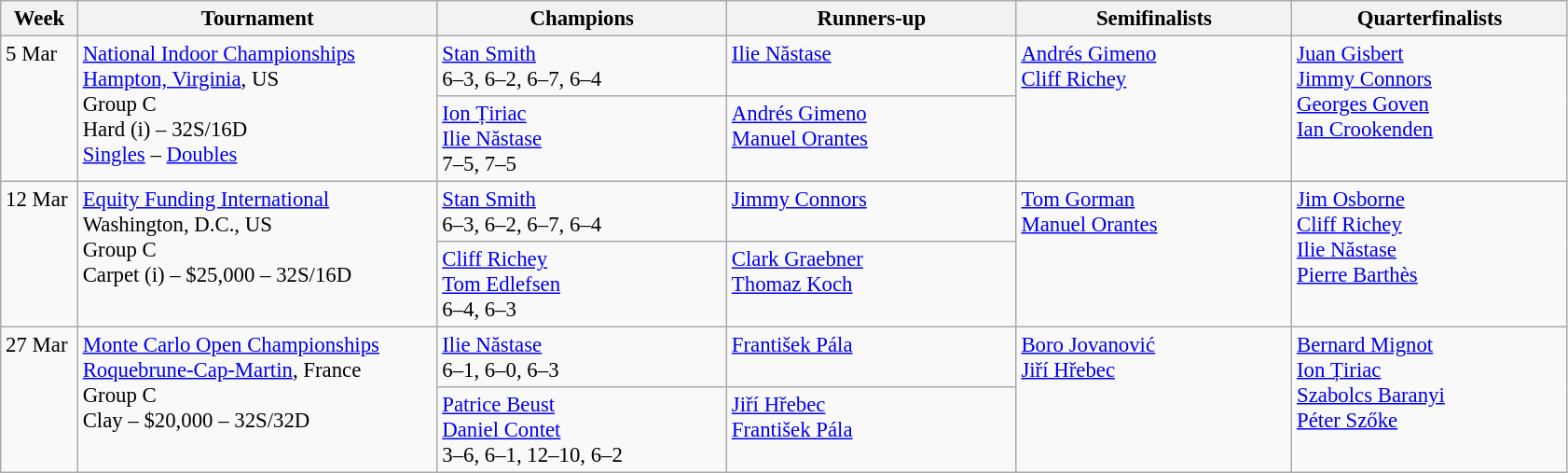<table class=wikitable style=font-size:95%>
<tr>
<th style="width:48px;">Week</th>
<th style="width:250px;">Tournament</th>
<th style="width:200px;">Champions</th>
<th style="width:200px;">Runners-up</th>
<th style="width:190px;">Semifinalists</th>
<th style="width:190px;">Quarterfinalists</th>
</tr>
<tr valign=top>
<td rowspan=2>5 Mar</td>
<td rowspan=2><a href='#'>National Indoor Championships</a><br><a href='#'>Hampton, Virginia</a>, US <br> Group C <br> Hard (i) – 32S/16D  <br> <a href='#'>Singles</a> – <a href='#'>Doubles</a></td>
<td> <a href='#'>Stan Smith</a> <br> 6–3, 6–2, 6–7, 6–4</td>
<td> <a href='#'>Ilie Năstase</a></td>
<td rowspan=2> <a href='#'>Andrés Gimeno</a> <br>  <a href='#'>Cliff Richey</a></td>
<td rowspan=2> <a href='#'>Juan Gisbert</a> <br>  <a href='#'>Jimmy Connors</a> <br>  <a href='#'>Georges Goven</a> <br>  <a href='#'>Ian Crookenden</a></td>
</tr>
<tr valign=top>
<td> <a href='#'>Ion Țiriac</a> <br>  <a href='#'>Ilie Năstase</a> <br> 7–5, 7–5</td>
<td> <a href='#'>Andrés Gimeno</a> <br>  <a href='#'>Manuel Orantes</a></td>
</tr>
<tr valign=top>
<td rowspan=2>12 Mar</td>
<td rowspan=2><a href='#'>Equity Funding International</a><br>Washington, D.C., US <br> Group C <br>Carpet (i) – $25,000 – 32S/16D</td>
<td> <a href='#'>Stan Smith</a> <br> 6–3, 6–2, 6–7, 6–4</td>
<td> <a href='#'>Jimmy Connors</a></td>
<td rowspan=2> <a href='#'>Tom Gorman</a> <br>  <a href='#'>Manuel Orantes</a></td>
<td rowspan=2> <a href='#'>Jim Osborne</a> <br>  <a href='#'>Cliff Richey</a> <br>  <a href='#'>Ilie Năstase</a> <br>  <a href='#'>Pierre Barthès</a></td>
</tr>
<tr valign=top>
<td> <a href='#'>Cliff Richey</a> <br>  <a href='#'>Tom Edlefsen</a> <br> 6–4, 6–3</td>
<td> <a href='#'>Clark Graebner</a> <br>  <a href='#'>Thomaz Koch</a></td>
</tr>
<tr valign=top>
<td rowspan=2>27 Mar</td>
<td rowspan="2"><a href='#'>Monte Carlo Open Championships</a> <br> <a href='#'>Roquebrune-Cap-Martin</a>, France <br> Group C <br> Clay – $20,000 – 32S/32D</td>
<td> <a href='#'>Ilie Năstase</a> <br> 6–1, 6–0, 6–3</td>
<td> <a href='#'>František Pála</a></td>
<td rowspan=2> <a href='#'>Boro Jovanović</a> <br>  <a href='#'>Jiří Hřebec</a></td>
<td rowspan=2> <a href='#'>Bernard Mignot</a> <br>  <a href='#'>Ion Țiriac</a> <br>  <a href='#'>Szabolcs Baranyi</a> <br>  <a href='#'>Péter Szőke</a></td>
</tr>
<tr valign=top>
<td> <a href='#'>Patrice Beust</a> <br>  <a href='#'>Daniel Contet</a> <br> 3–6, 6–1, 12–10, 6–2</td>
<td> <a href='#'>Jiří Hřebec</a> <br>  <a href='#'>František Pála</a></td>
</tr>
</table>
